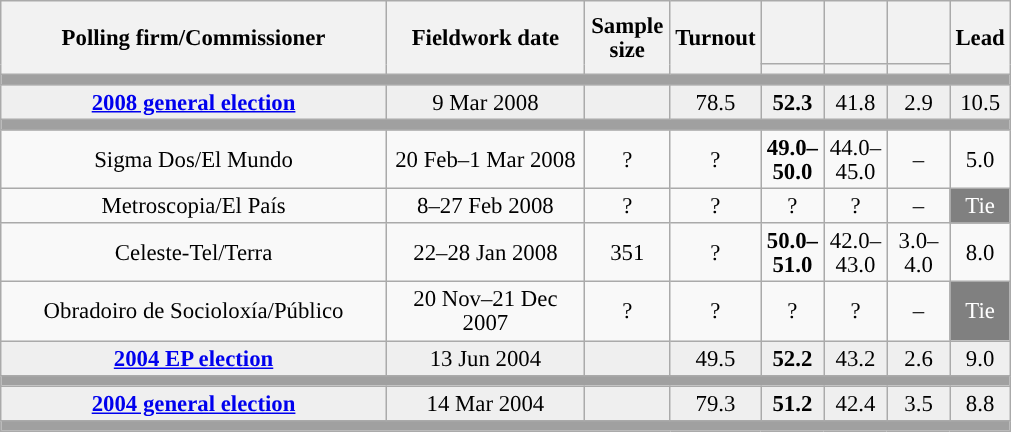<table class="wikitable collapsible collapsed" style="text-align:center; font-size:95%; line-height:16px;">
<tr style="height:42px;">
<th style="width:250px;" rowspan="2">Polling firm/Commissioner</th>
<th style="width:125px;" rowspan="2">Fieldwork date</th>
<th style="width:50px;" rowspan="2">Sample size</th>
<th style="width:45px;" rowspan="2">Turnout</th>
<th style="width:35px;"></th>
<th style="width:35px;"></th>
<th style="width:35px;"></th>
<th style="width:30px;" rowspan="2">Lead</th>
</tr>
<tr>
<th style="color:inherit;background:"></th>
<th style="color:inherit;background:"></th>
<th style="color:inherit;background:"></th>
</tr>
<tr>
<td colspan="8" style="background:#A0A0A0"></td>
</tr>
<tr style="background:#EFEFEF;">
<td><strong><a href='#'>2008 general election</a></strong></td>
<td>9 Mar 2008</td>
<td></td>
<td>78.5</td>
<td><strong>52.3</strong><br></td>
<td>41.8<br></td>
<td>2.9<br></td>
<td style="background:">10.5</td>
</tr>
<tr>
<td colspan="8" style="background:#A0A0A0"></td>
</tr>
<tr>
<td>Sigma Dos/El Mundo</td>
<td>20 Feb–1 Mar 2008</td>
<td>?</td>
<td>?</td>
<td><strong>49.0–<br>50.0</strong><br></td>
<td>44.0–<br>45.0<br></td>
<td>–</td>
<td style="background:">5.0</td>
</tr>
<tr>
<td>Metroscopia/El País</td>
<td>8–27 Feb 2008</td>
<td>?</td>
<td>?</td>
<td>?<br></td>
<td>?<br></td>
<td>–</td>
<td style="background:gray;color:white;">Tie</td>
</tr>
<tr>
<td>Celeste-Tel/Terra</td>
<td>22–28 Jan 2008</td>
<td>351</td>
<td>?</td>
<td><strong>50.0–<br>51.0</strong><br></td>
<td>42.0–<br>43.0<br></td>
<td>3.0–<br>4.0<br></td>
<td style="background:">8.0</td>
</tr>
<tr>
<td>Obradoiro de Socioloxía/Público</td>
<td>20 Nov–21 Dec 2007</td>
<td>?</td>
<td>?</td>
<td>?<br></td>
<td>?<br></td>
<td>–</td>
<td style="background:gray;color:white;">Tie</td>
</tr>
<tr style="background:#EFEFEF;">
<td><strong><a href='#'>2004 EP election</a></strong></td>
<td>13 Jun 2004</td>
<td></td>
<td>49.5</td>
<td><strong>52.2</strong><br></td>
<td>43.2<br></td>
<td>2.6<br></td>
<td style="background:">9.0</td>
</tr>
<tr>
<td colspan="8" style="background:#A0A0A0"></td>
</tr>
<tr style="background:#EFEFEF;">
<td><strong><a href='#'>2004 general election</a></strong></td>
<td>14 Mar 2004</td>
<td></td>
<td>79.3</td>
<td><strong>51.2</strong><br></td>
<td>42.4<br></td>
<td>3.5<br></td>
<td style="background:">8.8</td>
</tr>
<tr>
<td colspan="8" style="background:#A0A0A0"></td>
</tr>
</table>
